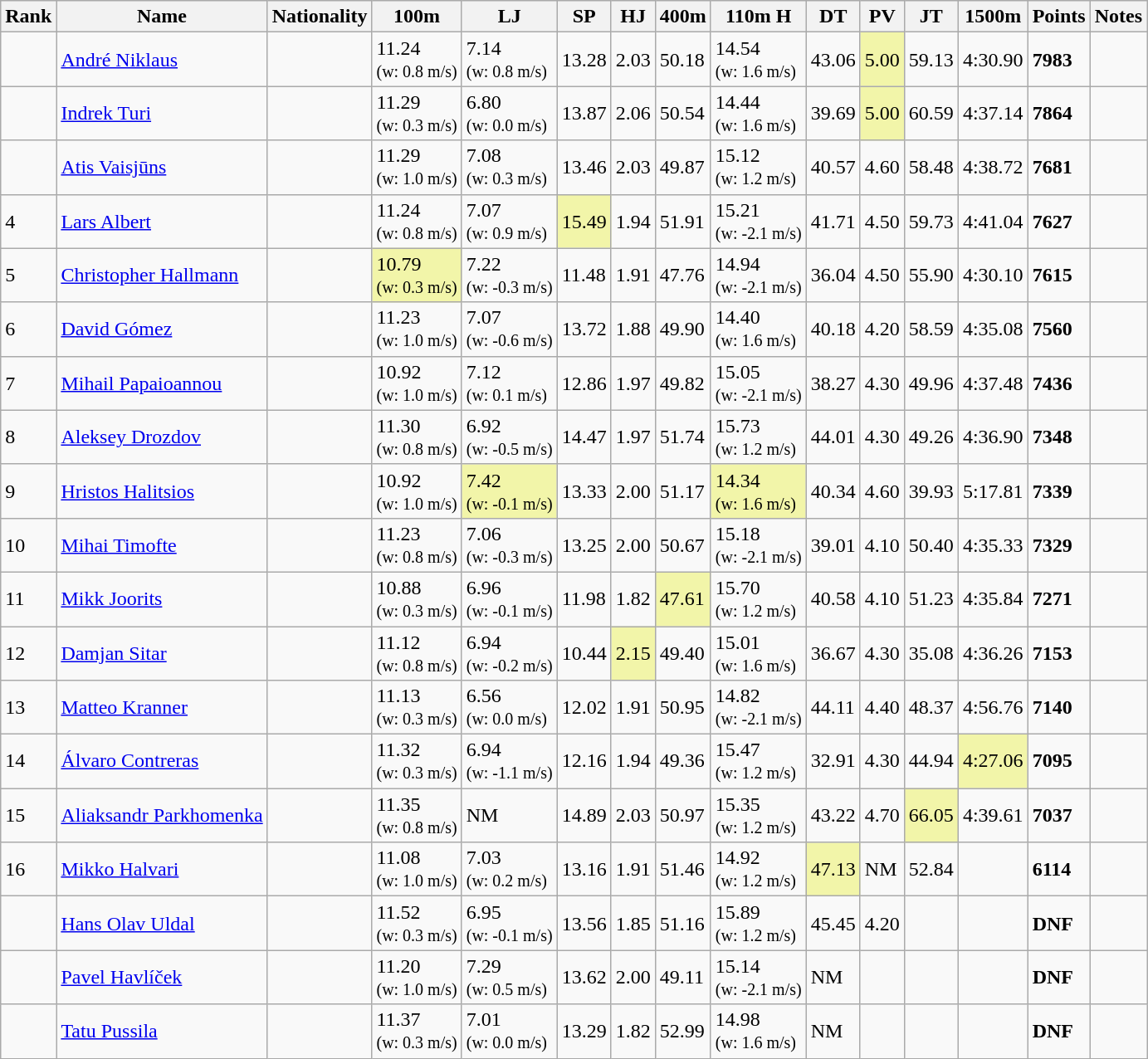<table class="wikitable sortable text-align:center sticky-header">
<tr>
<th>Rank</th>
<th>Name</th>
<th>Nationality</th>
<th>100m</th>
<th>LJ</th>
<th>SP</th>
<th>HJ</th>
<th>400m</th>
<th>110m H</th>
<th>DT</th>
<th>PV</th>
<th>JT</th>
<th>1500m</th>
<th>Points</th>
<th>Notes</th>
</tr>
<tr>
<td></td>
<td align=left><a href='#'>André Niklaus</a></td>
<td align=left></td>
<td>11.24<br><small>(w: 0.8 m/s)</small></td>
<td>7.14<br><small>(w: 0.8 m/s)</small></td>
<td>13.28</td>
<td>2.03</td>
<td>50.18</td>
<td>14.54<br><small>(w: 1.6 m/s)</small></td>
<td>43.06</td>
<td bgcolor=#F2F5A9>5.00</td>
<td>59.13</td>
<td>4:30.90</td>
<td><strong>7983</strong></td>
<td></td>
</tr>
<tr>
<td></td>
<td align=left><a href='#'>Indrek Turi</a></td>
<td align=left></td>
<td>11.29<br><small>(w: 0.3 m/s)</small></td>
<td>6.80<br><small>(w: 0.0 m/s)</small></td>
<td>13.87</td>
<td>2.06</td>
<td>50.54</td>
<td>14.44<br><small>(w: 1.6 m/s)</small></td>
<td>39.69</td>
<td bgcolor=#F2F5A9>5.00</td>
<td>60.59</td>
<td>4:37.14</td>
<td><strong>7864</strong></td>
<td></td>
</tr>
<tr>
<td></td>
<td align=left><a href='#'>Atis Vaisjūns</a></td>
<td align=left></td>
<td>11.29<br><small>(w: 1.0 m/s)</small></td>
<td>7.08<br><small>(w: 0.3 m/s)</small></td>
<td>13.46</td>
<td>2.03</td>
<td>49.87</td>
<td>15.12<br><small>(w: 1.2 m/s)</small></td>
<td>40.57</td>
<td>4.60</td>
<td>58.48</td>
<td>4:38.72</td>
<td><strong>7681</strong></td>
<td></td>
</tr>
<tr>
<td>4</td>
<td align=left><a href='#'>Lars Albert</a></td>
<td align=left></td>
<td>11.24<br><small>(w: 0.8 m/s)</small></td>
<td>7.07<br><small>(w: 0.9 m/s)</small></td>
<td bgcolor=#F2F5A9>15.49</td>
<td>1.94</td>
<td>51.91</td>
<td>15.21<br><small>(w: -2.1 m/s)</small></td>
<td>41.71</td>
<td>4.50</td>
<td>59.73</td>
<td>4:41.04</td>
<td><strong>7627</strong></td>
<td></td>
</tr>
<tr>
<td>5</td>
<td align=left><a href='#'>Christopher Hallmann</a></td>
<td align=left></td>
<td bgcolor=#F2F5A9>10.79<br><small>(w: 0.3 m/s)</small></td>
<td>7.22<br><small>(w: -0.3 m/s)</small></td>
<td>11.48</td>
<td>1.91</td>
<td>47.76</td>
<td>14.94<br><small>(w: -2.1 m/s)</small></td>
<td>36.04</td>
<td>4.50</td>
<td>55.90</td>
<td>4:30.10</td>
<td><strong>7615</strong></td>
<td></td>
</tr>
<tr>
<td>6</td>
<td align=left><a href='#'>David Gómez</a></td>
<td align=left></td>
<td>11.23<br><small>(w: 1.0 m/s)</small></td>
<td>7.07<br><small>(w: -0.6 m/s)</small></td>
<td>13.72</td>
<td>1.88</td>
<td>49.90</td>
<td>14.40<br><small>(w: 1.6 m/s)</small></td>
<td>40.18</td>
<td>4.20</td>
<td>58.59</td>
<td>4:35.08</td>
<td><strong>7560</strong></td>
<td></td>
</tr>
<tr>
<td>7</td>
<td align=left><a href='#'>Mihail Papaioannou</a></td>
<td align=left></td>
<td>10.92<br><small>(w: 1.0 m/s)</small></td>
<td>7.12<br><small>(w: 0.1 m/s)</small></td>
<td>12.86</td>
<td>1.97</td>
<td>49.82</td>
<td>15.05<br><small>(w: -2.1 m/s)</small></td>
<td>38.27</td>
<td>4.30</td>
<td>49.96</td>
<td>4:37.48</td>
<td><strong>7436</strong></td>
<td></td>
</tr>
<tr>
<td>8</td>
<td align=left><a href='#'>Aleksey Drozdov</a></td>
<td align=left></td>
<td>11.30<br><small>(w: 0.8 m/s)</small></td>
<td>6.92<br><small>(w: -0.5 m/s)</small></td>
<td>14.47</td>
<td>1.97</td>
<td>51.74</td>
<td>15.73<br><small>(w: 1.2 m/s)</small></td>
<td>44.01</td>
<td>4.30</td>
<td>49.26</td>
<td>4:36.90</td>
<td><strong>7348</strong></td>
<td></td>
</tr>
<tr>
<td>9</td>
<td align=left><a href='#'>Hristos Halitsios</a></td>
<td align=left></td>
<td>10.92<br><small>(w: 1.0 m/s)</small></td>
<td bgcolor=#F2F5A9>7.42<br><small>(w: -0.1 m/s)</small></td>
<td>13.33</td>
<td>2.00</td>
<td>51.17</td>
<td bgcolor=#F2F5A9>14.34<br><small>(w: 1.6 m/s)</small></td>
<td>40.34</td>
<td>4.60</td>
<td>39.93</td>
<td>5:17.81</td>
<td><strong>7339</strong></td>
<td></td>
</tr>
<tr>
<td>10</td>
<td align=left><a href='#'>Mihai Timofte</a></td>
<td align=left></td>
<td>11.23<br><small>(w: 0.8 m/s)</small></td>
<td>7.06<br><small>(w: -0.3 m/s)</small></td>
<td>13.25</td>
<td>2.00</td>
<td>50.67</td>
<td>15.18<br><small>(w: -2.1 m/s)</small></td>
<td>39.01</td>
<td>4.10</td>
<td>50.40</td>
<td>4:35.33</td>
<td><strong>7329</strong></td>
<td></td>
</tr>
<tr>
<td>11</td>
<td align=left><a href='#'>Mikk Joorits</a></td>
<td align=left></td>
<td>10.88<br><small>(w: 0.3 m/s)</small></td>
<td>6.96<br><small>(w: -0.1 m/s)</small></td>
<td>11.98</td>
<td>1.82</td>
<td bgcolor=#F2F5A9>47.61</td>
<td>15.70<br><small>(w: 1.2 m/s)</small></td>
<td>40.58</td>
<td>4.10</td>
<td>51.23</td>
<td>4:35.84</td>
<td><strong>7271</strong></td>
<td></td>
</tr>
<tr>
<td>12</td>
<td align=left><a href='#'>Damjan Sitar</a></td>
<td align=left></td>
<td>11.12<br><small>(w: 0.8 m/s)</small></td>
<td>6.94<br><small>(w: -0.2 m/s)</small></td>
<td>10.44</td>
<td bgcolor=#F2F5A9>2.15</td>
<td>49.40</td>
<td>15.01<br><small>(w: 1.6 m/s)</small></td>
<td>36.67</td>
<td>4.30</td>
<td>35.08</td>
<td>4:36.26</td>
<td><strong>7153</strong></td>
<td></td>
</tr>
<tr>
<td>13</td>
<td align=left><a href='#'>Matteo Kranner</a></td>
<td align=left></td>
<td>11.13<br><small>(w: 0.3 m/s)</small></td>
<td>6.56<br><small>(w: 0.0 m/s)</small></td>
<td>12.02</td>
<td>1.91</td>
<td>50.95</td>
<td>14.82<br><small>(w: -2.1 m/s)</small></td>
<td>44.11</td>
<td>4.40</td>
<td>48.37</td>
<td>4:56.76</td>
<td><strong>7140</strong></td>
<td></td>
</tr>
<tr>
<td>14</td>
<td align=left><a href='#'>Álvaro Contreras</a></td>
<td align=left></td>
<td>11.32<br><small>(w: 0.3 m/s)</small></td>
<td>6.94<br><small>(w: -1.1 m/s)</small></td>
<td>12.16</td>
<td>1.94</td>
<td>49.36</td>
<td>15.47<br><small>(w: 1.2 m/s)</small></td>
<td>32.91</td>
<td>4.30</td>
<td>44.94</td>
<td bgcolor=#F2F5A9>4:27.06</td>
<td><strong>7095</strong></td>
<td></td>
</tr>
<tr>
<td>15</td>
<td align=left><a href='#'>Aliaksandr Parkhomenka</a></td>
<td align=left></td>
<td>11.35<br><small>(w: 0.8 m/s)</small></td>
<td>NM</td>
<td>14.89</td>
<td>2.03</td>
<td>50.97</td>
<td>15.35<br><small>(w: 1.2 m/s)</small></td>
<td>43.22</td>
<td>4.70</td>
<td bgcolor=#F2F5A9>66.05</td>
<td>4:39.61</td>
<td><strong>7037</strong></td>
<td></td>
</tr>
<tr>
<td>16</td>
<td align=left><a href='#'>Mikko Halvari</a></td>
<td align=left></td>
<td>11.08<br><small>(w: 1.0 m/s)</small></td>
<td>7.03<br><small>(w: 0.2 m/s)</small></td>
<td>13.16</td>
<td>1.91</td>
<td>51.46</td>
<td>14.92<br><small>(w: 1.2 m/s)</small></td>
<td bgcolor=#F2F5A9>47.13</td>
<td>NM</td>
<td>52.84</td>
<td></td>
<td><strong>6114</strong></td>
<td></td>
</tr>
<tr>
<td></td>
<td align=left><a href='#'>Hans Olav Uldal</a></td>
<td align=left></td>
<td>11.52<br><small>(w: 0.3 m/s)</small></td>
<td>6.95<br><small>(w: -0.1 m/s)</small></td>
<td>13.56</td>
<td>1.85</td>
<td>51.16</td>
<td>15.89<br><small>(w: 1.2 m/s)</small></td>
<td>45.45</td>
<td>4.20</td>
<td></td>
<td></td>
<td><strong>DNF</strong></td>
<td></td>
</tr>
<tr>
<td></td>
<td align=left><a href='#'>Pavel Havlíček</a></td>
<td align=left></td>
<td>11.20<br><small>(w: 1.0 m/s)</small></td>
<td>7.29<br><small>(w: 0.5 m/s)</small></td>
<td>13.62</td>
<td>2.00</td>
<td>49.11</td>
<td>15.14<br><small>(w: -2.1 m/s)</small></td>
<td>NM</td>
<td></td>
<td></td>
<td></td>
<td><strong>DNF</strong></td>
<td></td>
</tr>
<tr>
<td></td>
<td align=left><a href='#'>Tatu Pussila</a></td>
<td align=left></td>
<td>11.37<br><small>(w: 0.3 m/s)</small></td>
<td>7.01<br><small>(w: 0.0 m/s)</small></td>
<td>13.29</td>
<td>1.82</td>
<td>52.99</td>
<td>14.98<br><small>(w: 1.6 m/s)</small></td>
<td>NM</td>
<td></td>
<td></td>
<td></td>
<td><strong>DNF</strong></td>
<td></td>
</tr>
</table>
